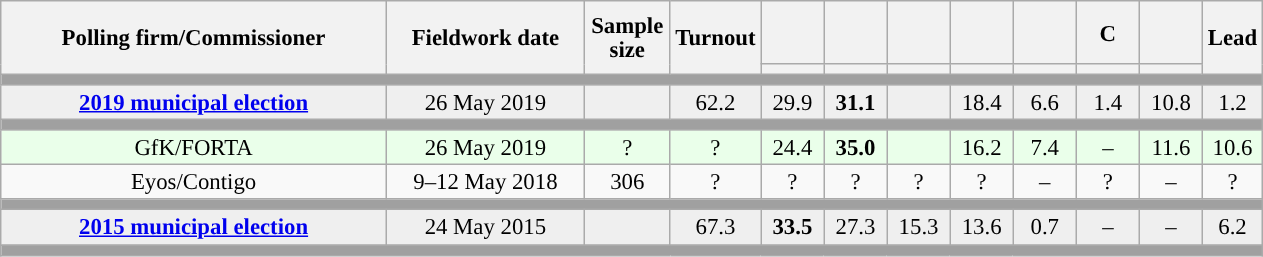<table class="wikitable collapsible collapsed" style="text-align:center; font-size:95%; line-height:16px;">
<tr style="height:42px;">
<th style="width:250px;" rowspan="2">Polling firm/Commissioner</th>
<th style="width:125px;" rowspan="2">Fieldwork date</th>
<th style="width:50px;" rowspan="2">Sample size</th>
<th style="width:45px;" rowspan="2">Turnout</th>
<th style="width:35px;"></th>
<th style="width:35px;"></th>
<th style="width:35px;"></th>
<th style="width:35px;"></th>
<th style="width:35px;"></th>
<th style="width:35px;">C</th>
<th style="width:35px;"></th>
<th style="width:30px;" rowspan="2">Lead</th>
</tr>
<tr>
<th style="color:inherit;background:"></th>
<th style="color:inherit;background:"></th>
<th style="color:inherit;background:"></th>
<th style="color:inherit;background:"></th>
<th style="color:inherit;background:"></th>
<th style="color:inherit;background:"></th>
<th style="color:inherit;background:"></th>
</tr>
<tr>
<td colspan="12" style="background:#A0A0A0"></td>
</tr>
<tr style="background:#EFEFEF;">
<td><strong><a href='#'>2019 municipal election</a></strong></td>
<td>26 May 2019</td>
<td></td>
<td>62.2</td>
<td>29.9<br></td>
<td><strong>31.1</strong><br></td>
<td></td>
<td>18.4<br></td>
<td>6.6<br></td>
<td>1.4<br></td>
<td>10.8<br></td>
<td style="background:">1.2</td>
</tr>
<tr>
<td colspan="12" style="background:#A0A0A0"></td>
</tr>
<tr style="background:#EAFFEA;">
<td>GfK/FORTA</td>
<td>26 May 2019</td>
<td>?</td>
<td>?</td>
<td>24.4<br></td>
<td><strong>35.0</strong><br></td>
<td></td>
<td>16.2<br></td>
<td>7.4<br></td>
<td>–</td>
<td>11.6<br></td>
<td style="background:">10.6</td>
</tr>
<tr>
<td>Eyos/Contigo</td>
<td>9–12 May 2018</td>
<td>306</td>
<td>?</td>
<td>?<br></td>
<td>?<br></td>
<td>?<br></td>
<td>?<br></td>
<td>–</td>
<td>?<br></td>
<td>–</td>
<td style="background:">?</td>
</tr>
<tr>
<td colspan="12" style="background:#A0A0A0"></td>
</tr>
<tr style="background:#EFEFEF;">
<td><strong><a href='#'>2015 municipal election</a></strong></td>
<td>24 May 2015</td>
<td></td>
<td>67.3</td>
<td><strong>33.5</strong><br></td>
<td>27.3<br></td>
<td>15.3<br></td>
<td>13.6<br></td>
<td>0.7<br></td>
<td>–</td>
<td>–</td>
<td style="background:">6.2</td>
</tr>
<tr>
<td colspan="12" style="background:#A0A0A0"></td>
</tr>
</table>
